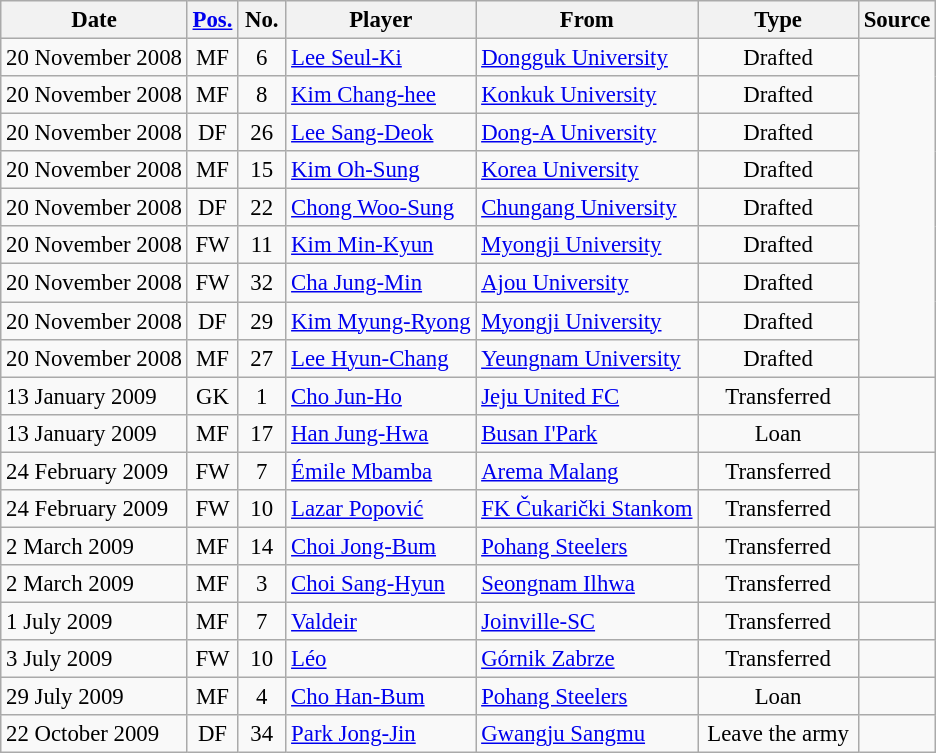<table class="wikitable" style="font-size:95%; text-align:center;">
<tr>
<th>Date</th>
<th width=25><a href='#'>Pos.</a></th>
<th width=25>No.</th>
<th>Player</th>
<th>From</th>
<th width=100>Type</th>
<th>Source </th>
</tr>
<tr>
<td align=left>20 November 2008</td>
<td>MF</td>
<td>6</td>
<td align=left> <a href='#'>Lee Seul-Ki</a></td>
<td align=left> <a href='#'>Dongguk University</a></td>
<td>Drafted</td>
<td rowspan="9"></td>
</tr>
<tr>
<td align=left>20 November 2008</td>
<td>MF</td>
<td>8</td>
<td align=left> <a href='#'>Kim Chang-hee</a></td>
<td align=left> <a href='#'>Konkuk University</a></td>
<td>Drafted</td>
</tr>
<tr>
<td align=left>20 November 2008</td>
<td>DF</td>
<td>26</td>
<td align=left> <a href='#'>Lee Sang-Deok</a></td>
<td align=left> <a href='#'>Dong-A University</a></td>
<td>Drafted</td>
</tr>
<tr>
<td align=left>20 November 2008</td>
<td>MF</td>
<td>15</td>
<td align=left> <a href='#'>Kim Oh-Sung</a></td>
<td align=left> <a href='#'>Korea University</a></td>
<td>Drafted</td>
</tr>
<tr>
<td align=left>20 November 2008</td>
<td>DF</td>
<td>22</td>
<td align=left> <a href='#'>Chong Woo-Sung</a></td>
<td align=left> <a href='#'>Chungang University</a></td>
<td>Drafted</td>
</tr>
<tr>
<td align=left>20 November 2008</td>
<td>FW</td>
<td>11</td>
<td align=left> <a href='#'>Kim Min-Kyun</a></td>
<td align=left> <a href='#'>Myongji University</a></td>
<td>Drafted</td>
</tr>
<tr>
<td align=left>20 November 2008</td>
<td>FW</td>
<td>32</td>
<td align=left> <a href='#'>Cha Jung-Min</a></td>
<td align=left> <a href='#'>Ajou University</a></td>
<td>Drafted</td>
</tr>
<tr>
<td align=left>20 November 2008</td>
<td>DF</td>
<td>29</td>
<td align=left> <a href='#'>Kim Myung-Ryong</a></td>
<td align=left> <a href='#'>Myongji University</a></td>
<td>Drafted</td>
</tr>
<tr>
<td align=left>20 November 2008</td>
<td>MF</td>
<td>27</td>
<td align=left> <a href='#'>Lee Hyun-Chang</a></td>
<td align=left> <a href='#'>Yeungnam University</a></td>
<td>Drafted</td>
</tr>
<tr>
<td align=left>13 January 2009</td>
<td>GK</td>
<td>1</td>
<td align=left> <a href='#'>Cho Jun-Ho</a></td>
<td align=left> <a href='#'>Jeju United FC</a></td>
<td>Transferred</td>
<td rowspan="2"></td>
</tr>
<tr>
<td align=left>13 January 2009</td>
<td>MF</td>
<td>17</td>
<td align=left> <a href='#'>Han Jung-Hwa</a></td>
<td align=left> <a href='#'>Busan I'Park</a></td>
<td>Loan</td>
</tr>
<tr>
<td align=left>24 February 2009</td>
<td>FW</td>
<td>7</td>
<td align=left> <a href='#'>Émile Mbamba</a></td>
<td align=left> <a href='#'>Arema Malang</a></td>
<td>Transferred</td>
<td rowspan="2"></td>
</tr>
<tr>
<td align=left>24 February 2009</td>
<td>FW</td>
<td>10</td>
<td align=left> <a href='#'>Lazar Popović</a></td>
<td align=left> <a href='#'>FK Čukarički Stankom</a></td>
<td>Transferred</td>
</tr>
<tr>
<td align=left>2 March 2009</td>
<td>MF</td>
<td>14</td>
<td align=left> <a href='#'>Choi Jong-Bum</a></td>
<td align=left> <a href='#'>Pohang Steelers</a></td>
<td>Transferred</td>
<td rowspan="2"></td>
</tr>
<tr>
<td align=left>2 March 2009</td>
<td>MF</td>
<td>3</td>
<td align=left> <a href='#'>Choi Sang-Hyun</a></td>
<td align=left> <a href='#'>Seongnam Ilhwa</a></td>
<td>Transferred</td>
</tr>
<tr>
<td align=left>1 July 2009</td>
<td>MF</td>
<td>7</td>
<td align=left> <a href='#'>Valdeir</a></td>
<td align=left> <a href='#'>Joinville-SC</a></td>
<td>Transferred</td>
<td></td>
</tr>
<tr>
<td align=left>3 July 2009</td>
<td>FW</td>
<td>10</td>
<td align=left> <a href='#'>Léo</a></td>
<td align=left> <a href='#'>Górnik Zabrze</a></td>
<td>Transferred</td>
<td></td>
</tr>
<tr>
<td align=left>29 July 2009</td>
<td>MF</td>
<td>4</td>
<td align=left> <a href='#'>Cho Han-Bum</a></td>
<td align=left> <a href='#'>Pohang Steelers</a></td>
<td>Loan</td>
<td></td>
</tr>
<tr>
<td align=left>22 October 2009</td>
<td>DF</td>
<td>34</td>
<td align=left> <a href='#'>Park Jong-Jin</a></td>
<td align=left> <a href='#'>Gwangju Sangmu</a></td>
<td>Leave the army</td>
<td></td>
</tr>
</table>
